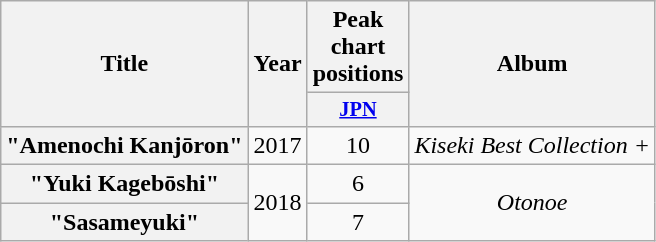<table class="wikitable plainrowheaders" style="text-align:center;">
<tr>
<th scope="col" rowspan="2">Title</th>
<th scope="col" rowspan="2">Year</th>
<th scope="col" colspan="1">Peak chart positions</th>
<th scope="col" rowspan="2">Album</th>
</tr>
<tr>
<th scope="col" style="width:4em;font-size:85%"><a href='#'>JPN</a><br></th>
</tr>
<tr>
<th scope="row">"Amenochi Kanjōron"</th>
<td>2017</td>
<td>10</td>
<td><em>Kiseki Best Collection +</em></td>
</tr>
<tr>
<th scope="row">"Yuki Kagebōshi"</th>
<td rowspan="2">2018</td>
<td>6</td>
<td rowspan="2"><em>Otonoe</em></td>
</tr>
<tr>
<th scope="row">"Sasameyuki"</th>
<td>7</td>
</tr>
</table>
